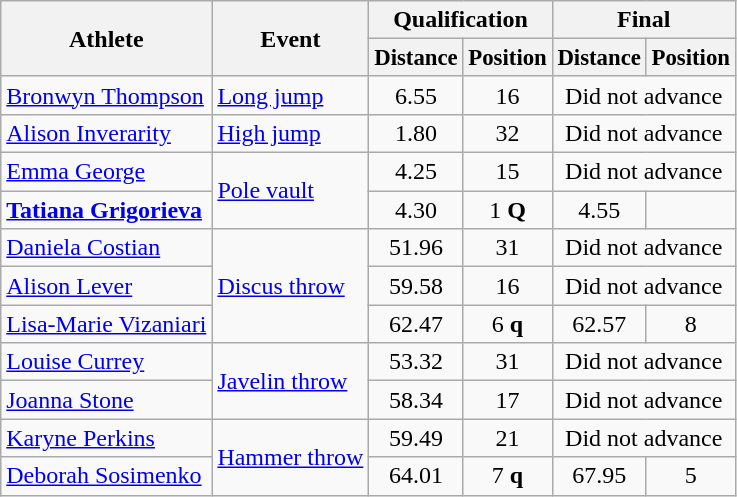<table class=wikitable style="font-size:100%;">
<tr>
<th rowspan="2">Athlete</th>
<th rowspan="2">Event</th>
<th colspan="2">Qualification</th>
<th colspan="2">Final</th>
</tr>
<tr style="font-size:95%">
<th>Distance</th>
<th>Position</th>
<th>Distance</th>
<th>Position</th>
</tr>
<tr align=center>
<td align=left><a href='#'>Bronwyn Thompson</a></td>
<td align=left><a href='#'>Long jump</a></td>
<td>6.55</td>
<td>16</td>
<td colspan=2>Did not advance</td>
</tr>
<tr align=center>
<td align=left><a href='#'>Alison Inverarity</a></td>
<td align=left><a href='#'>High jump</a></td>
<td>1.80</td>
<td>32</td>
<td colspan=2>Did not advance</td>
</tr>
<tr align=center>
<td align=left><a href='#'>Emma George</a></td>
<td align=left rowspan=2><a href='#'>Pole vault</a></td>
<td>4.25</td>
<td>15</td>
<td colspan=2>Did not advance</td>
</tr>
<tr align=center>
<td align=left><strong><a href='#'>Tatiana Grigorieva</a></strong></td>
<td>4.30</td>
<td>1 <strong>Q</strong></td>
<td>4.55</td>
<td></td>
</tr>
<tr align=center>
<td align=left><a href='#'>Daniela Costian</a></td>
<td align=left rowspan=3><a href='#'>Discus throw</a></td>
<td>51.96</td>
<td>31</td>
<td colspan=2>Did not advance</td>
</tr>
<tr align=center>
<td align=left><a href='#'>Alison Lever</a></td>
<td>59.58</td>
<td>16</td>
<td colspan=2>Did not advance</td>
</tr>
<tr align=center>
<td align=left><a href='#'>Lisa-Marie Vizaniari</a></td>
<td>62.47</td>
<td>6 <strong>q</strong></td>
<td>62.57</td>
<td>8</td>
</tr>
<tr align=center>
<td align=left><a href='#'>Louise Currey</a></td>
<td align=left rowspan=2><a href='#'>Javelin throw</a></td>
<td>53.32</td>
<td>31</td>
<td colspan=2>Did not advance</td>
</tr>
<tr align=center>
<td align=left><a href='#'>Joanna Stone</a></td>
<td>58.34</td>
<td>17</td>
<td colspan=2>Did not advance</td>
</tr>
<tr align=center>
<td align=left><a href='#'>Karyne Perkins</a></td>
<td align=left rowspan=2><a href='#'>Hammer throw</a></td>
<td>59.49</td>
<td>21</td>
<td colspan=2>Did not advance</td>
</tr>
<tr align=center>
<td align=left><a href='#'>Deborah Sosimenko</a></td>
<td>64.01</td>
<td>7 <strong>q</strong></td>
<td>67.95</td>
<td>5</td>
</tr>
</table>
